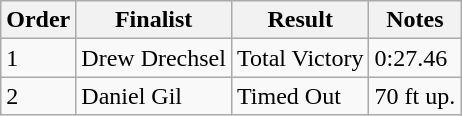<table class="wikitable sortable">
<tr>
<th>Order</th>
<th>Finalist</th>
<th>Result</th>
<th>Notes</th>
</tr>
<tr>
<td>1</td>
<td>Drew Drechsel</td>
<td>Total Victory</td>
<td>0:27.46</td>
</tr>
<tr>
<td>2</td>
<td>Daniel Gil</td>
<td>Timed Out</td>
<td>70 ft up.</td>
</tr>
</table>
